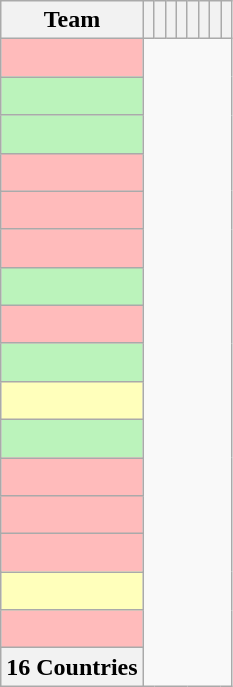<table class="sortable wikitable plainrowheaders" style="text-align:center">
<tr>
<th>Team</th>
<th></th>
<th></th>
<th></th>
<th></th>
<th></th>
<th></th>
<th></th>
<th></th>
</tr>
<tr bgcolor="#FFBBBB">
<td style="text-align:left;"><br></td>
</tr>
<tr bgcolor="#BBF3BB">
<td style="text-align:left;"><br></td>
</tr>
<tr bgcolor="#BBF3BB">
<td style="text-align:left;"><br></td>
</tr>
<tr bgcolor="#FFBBBB">
<td style="text-align:left;"><br></td>
</tr>
<tr bgcolor="#FFBBBB">
<td style="text-align:left;"><br></td>
</tr>
<tr bgcolor="#FFBBBB">
<td style="text-align:left;"><br></td>
</tr>
<tr bgcolor="#BBF3BB">
<td style="text-align:left;"><br></td>
</tr>
<tr bgcolor="#FFBBBB">
<td style="text-align:left;"><br></td>
</tr>
<tr bgcolor="#BBF3BB">
<td style="text-align:left;"><br></td>
</tr>
<tr bgcolor="#FFFFBB">
<td style="text-align:left;"><br></td>
</tr>
<tr bgcolor="#BBF3BB">
<td style="text-align:left;"><br></td>
</tr>
<tr bgcolor="#FFBBBB">
<td style="text-align:left;"><br></td>
</tr>
<tr bgcolor="#FFBBBB">
<td style="text-align:left;"><br></td>
</tr>
<tr bgcolor="#FFBBBB">
<td style="text-align:left;"><br></td>
</tr>
<tr bgcolor="#FFFFBB">
<td style="text-align:left;"><br></td>
</tr>
<tr bgcolor="#FFBBBB">
<td style="text-align:left;"><br></td>
</tr>
<tr class="sortbottom">
<th>16 Countries<br></th>
</tr>
</table>
